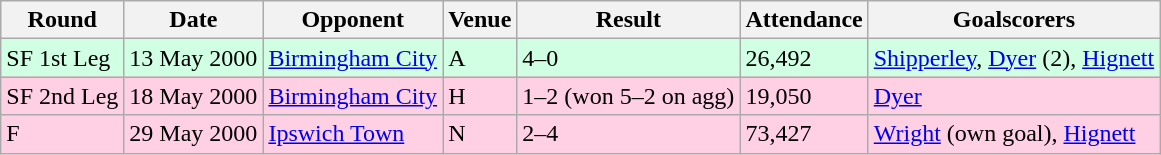<table class="wikitable">
<tr>
<th>Round</th>
<th>Date</th>
<th>Opponent</th>
<th>Venue</th>
<th>Result</th>
<th>Attendance</th>
<th>Goalscorers</th>
</tr>
<tr style="background-color: #d0ffe3;">
<td>SF 1st Leg</td>
<td>13 May 2000</td>
<td><a href='#'>Birmingham City</a></td>
<td>A</td>
<td>4–0</td>
<td>26,492</td>
<td><a href='#'>Shipperley</a>, <a href='#'>Dyer</a> (2), <a href='#'>Hignett</a></td>
</tr>
<tr style="background-color: #ffd0e3;">
<td>SF 2nd Leg</td>
<td>18 May 2000</td>
<td><a href='#'>Birmingham City</a></td>
<td>H</td>
<td>1–2 (won 5–2 on agg)</td>
<td>19,050</td>
<td><a href='#'>Dyer</a></td>
</tr>
<tr style="background-color: #ffd0e3;">
<td>F</td>
<td>29 May 2000</td>
<td><a href='#'>Ipswich Town</a></td>
<td>N</td>
<td>2–4</td>
<td>73,427</td>
<td><a href='#'>Wright</a> (own goal), <a href='#'>Hignett</a></td>
</tr>
</table>
